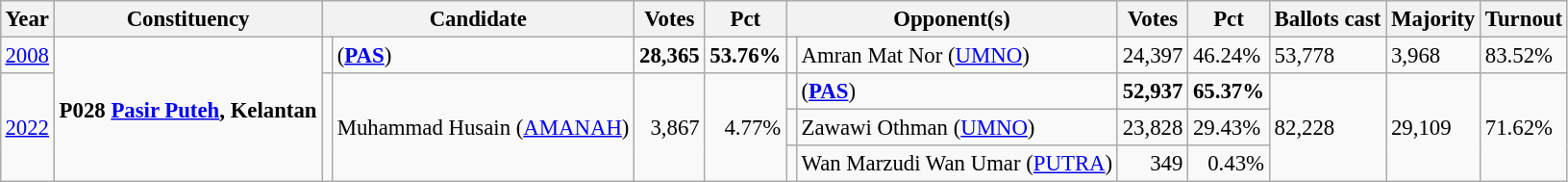<table class="wikitable" style="margin:0.5em ; font-size:95%">
<tr>
<th>Year</th>
<th>Constituency</th>
<th colspan=2>Candidate</th>
<th>Votes</th>
<th>Pct</th>
<th colspan=2>Opponent(s)</th>
<th>Votes</th>
<th>Pct</th>
<th>Ballots cast</th>
<th>Majority</th>
<th>Turnout</th>
</tr>
<tr>
<td><a href='#'>2008</a></td>
<td rowspan=4><strong>P028 <a href='#'>Pasir Puteh</a>, Kelantan</strong></td>
<td></td>
<td> (<a href='#'><strong>PAS</strong></a>)</td>
<td align="right"><strong>28,365</strong></td>
<td><strong>53.76%</strong></td>
<td></td>
<td>Amran Mat Nor (<a href='#'>UMNO</a>)</td>
<td align="right">24,397</td>
<td>46.24%</td>
<td>53,778</td>
<td>3,968</td>
<td>83.52%</td>
</tr>
<tr>
<td rowspan=3><a href='#'>2022</a></td>
<td rowspan=3 ></td>
<td rowspan=3>Muhammad Husain (<a href='#'>AMANAH</a>)</td>
<td rowspan=3 align="right">3,867</td>
<td rowspan=3 align=right>4.77%</td>
<td></td>
<td> (<a href='#'><strong>PAS</strong></a>)</td>
<td align="right"><strong>52,937</strong></td>
<td><strong>65.37%</strong></td>
<td rowspan=3>82,228</td>
<td rowspan=3>29,109</td>
<td rowspan=3>71.62%</td>
</tr>
<tr>
<td></td>
<td>Zawawi Othman (<a href='#'>UMNO</a>)</td>
<td align="right">23,828</td>
<td>29.43%</td>
</tr>
<tr>
<td bgcolor=></td>
<td>Wan Marzudi Wan Umar (<a href='#'>PUTRA</a>)</td>
<td align="right">349</td>
<td align=right>0.43%</td>
</tr>
</table>
